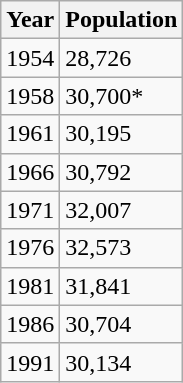<table class="wikitable">
<tr>
<th>Year</th>
<th>Population</th>
</tr>
<tr>
<td>1954</td>
<td>28,726</td>
</tr>
<tr>
<td>1958</td>
<td>30,700*</td>
</tr>
<tr>
<td>1961</td>
<td>30,195</td>
</tr>
<tr>
<td>1966</td>
<td>30,792</td>
</tr>
<tr>
<td>1971</td>
<td>32,007</td>
</tr>
<tr>
<td>1976</td>
<td>32,573</td>
</tr>
<tr>
<td>1981</td>
<td>31,841</td>
</tr>
<tr>
<td>1986</td>
<td>30,704</td>
</tr>
<tr>
<td>1991</td>
<td>30,134</td>
</tr>
</table>
